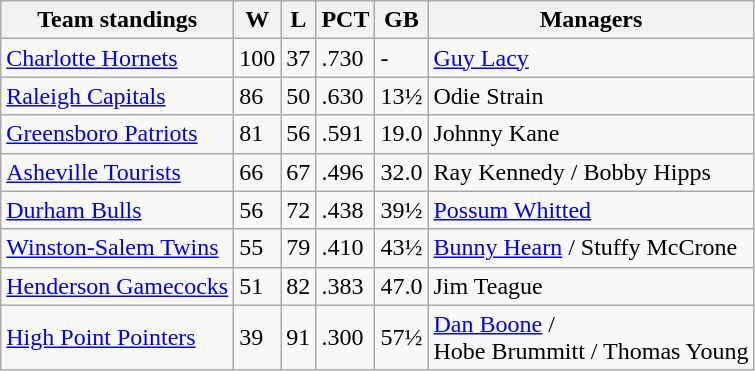<table class="wikitable">
<tr>
<th>Team standings</th>
<th>W</th>
<th>L</th>
<th>PCT</th>
<th>GB</th>
<th>Managers</th>
</tr>
<tr>
<td><a href='#'>Charlotte Hornets</a></td>
<td>100</td>
<td>37</td>
<td>.730</td>
<td>-</td>
<td><a href='#'>Guy Lacy</a></td>
</tr>
<tr>
<td><a href='#'>Raleigh Capitals</a></td>
<td>86</td>
<td>50</td>
<td>.630</td>
<td>13½</td>
<td>Odie Strain</td>
</tr>
<tr>
<td><a href='#'>Greensboro Patriots</a></td>
<td>81</td>
<td>56</td>
<td>.591</td>
<td>19.0</td>
<td>Johnny Kane</td>
</tr>
<tr>
<td><a href='#'>Asheville Tourists</a></td>
<td>66</td>
<td>67</td>
<td>.496</td>
<td>32.0</td>
<td>Ray Kennedy / Bobby Hipps</td>
</tr>
<tr>
<td><a href='#'>Durham Bulls</a></td>
<td>56</td>
<td>72</td>
<td>.438</td>
<td>39½</td>
<td><a href='#'>Possum Whitted</a></td>
</tr>
<tr>
<td><a href='#'>Winston-Salem Twins</a></td>
<td>55</td>
<td>79</td>
<td>.410</td>
<td>43½</td>
<td><a href='#'>Bunny Hearn</a> / Stuffy McCrone</td>
</tr>
<tr>
<td><a href='#'>Henderson Gamecocks</a></td>
<td>51</td>
<td>82</td>
<td>.383</td>
<td>47.0</td>
<td>Jim Teague</td>
</tr>
<tr>
<td><a href='#'>High Point Pointers</a></td>
<td>39</td>
<td>91</td>
<td>.300</td>
<td>57½</td>
<td><a href='#'>Dan Boone</a> /<br> Hobe Brummitt / Thomas Young</td>
</tr>
</table>
